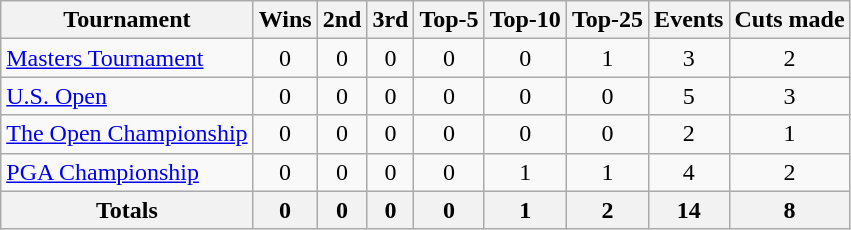<table class=wikitable style=text-align:center>
<tr>
<th>Tournament</th>
<th>Wins</th>
<th>2nd</th>
<th>3rd</th>
<th>Top-5</th>
<th>Top-10</th>
<th>Top-25</th>
<th>Events</th>
<th>Cuts made</th>
</tr>
<tr>
<td align=left><a href='#'>Masters Tournament</a></td>
<td>0</td>
<td>0</td>
<td>0</td>
<td>0</td>
<td>0</td>
<td>1</td>
<td>3</td>
<td>2</td>
</tr>
<tr>
<td align=left><a href='#'>U.S. Open</a></td>
<td>0</td>
<td>0</td>
<td>0</td>
<td>0</td>
<td>0</td>
<td>0</td>
<td>5</td>
<td>3</td>
</tr>
<tr>
<td align=left><a href='#'>The Open Championship</a></td>
<td>0</td>
<td>0</td>
<td>0</td>
<td>0</td>
<td>0</td>
<td>0</td>
<td>2</td>
<td>1</td>
</tr>
<tr>
<td align=left><a href='#'>PGA Championship</a></td>
<td>0</td>
<td>0</td>
<td>0</td>
<td>0</td>
<td>1</td>
<td>1</td>
<td>4</td>
<td>2</td>
</tr>
<tr>
<th>Totals</th>
<th>0</th>
<th>0</th>
<th>0</th>
<th>0</th>
<th>1</th>
<th>2</th>
<th>14</th>
<th>8</th>
</tr>
</table>
